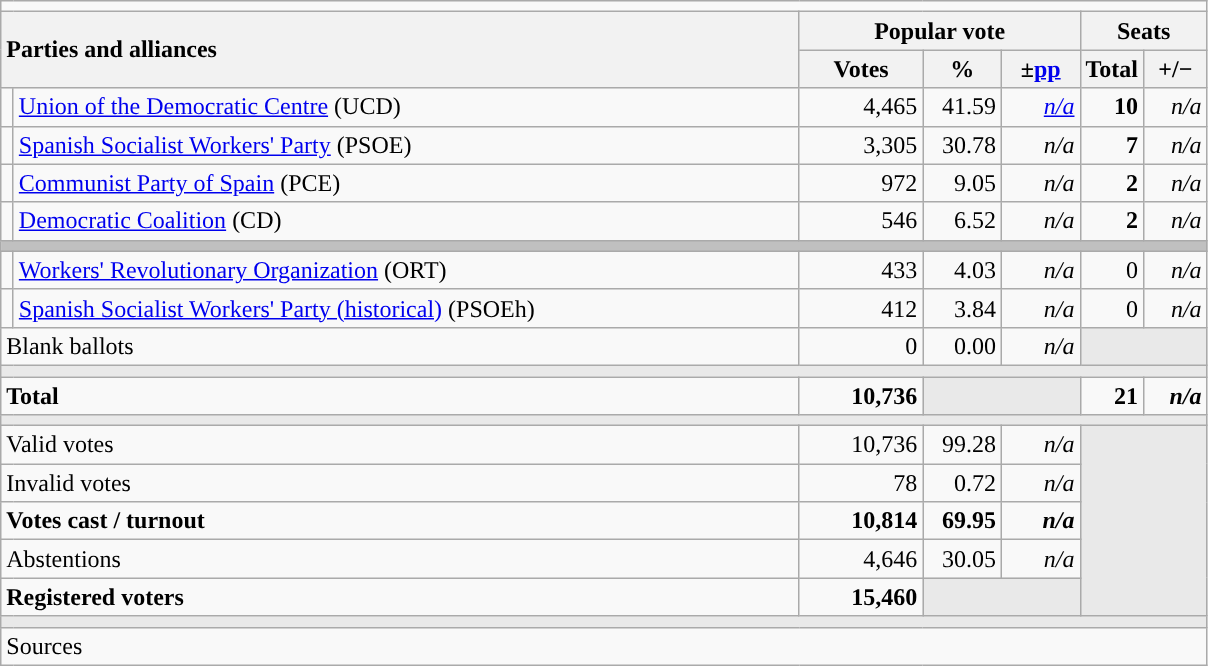<table class="wikitable" style="text-align:right;">
<tr>
<td colspan="7"></td>
</tr>
<tr>
<th style="text-align:left;" rowspan="2" colspan="2" width="525">Parties and alliances</th>
<th colspan="3">Popular vote</th>
<th colspan="2">Seats</th>
</tr>
<tr>
<th width="75">Votes</th>
<th width="45">%</th>
<th width="45">±<a href='#'>pp</a></th>
<th width="35">Total</th>
<th width="35">+/−</th>
</tr>
<tr>
<td width="1" style="color:inherit;background:"></td>
<td align="left"><a href='#'>Union of the Democratic Centre</a> (UCD)</td>
<td>4,465</td>
<td>41.59</td>
<td><em><a href='#'>n/a</a></em></td>
<td><strong>10</strong></td>
<td><em>n/a</em></td>
</tr>
<tr>
<td style="color:inherit;background:"></td>
<td align="left"><a href='#'>Spanish Socialist Workers' Party</a> (PSOE)</td>
<td>3,305</td>
<td>30.78</td>
<td><em>n/a</em></td>
<td><strong>7</strong></td>
<td><em>n/a</em></td>
</tr>
<tr>
<td style="color:inherit;background:"></td>
<td align="left"><a href='#'>Communist Party of Spain</a> (PCE)</td>
<td>972</td>
<td>9.05</td>
<td><em>n/a</em></td>
<td><strong>2</strong></td>
<td><em>n/a</em></td>
</tr>
<tr>
<td style="color:inherit;background:"></td>
<td align="left"><a href='#'>Democratic Coalition</a> (CD)</td>
<td>546</td>
<td>6.52</td>
<td><em>n/a</em></td>
<td><strong>2</strong></td>
<td><em>n/a</em></td>
</tr>
<tr>
<td colspan="7" bgcolor="#C0C0C0"></td>
</tr>
<tr>
<td style="color:inherit;background:"></td>
<td align="left"><a href='#'>Workers' Revolutionary Organization</a> (ORT)</td>
<td>433</td>
<td>4.03</td>
<td><em>n/a</em></td>
<td>0</td>
<td><em>n/a</em></td>
</tr>
<tr>
<td style="color:inherit;background:"></td>
<td align="left"><a href='#'>Spanish Socialist Workers' Party (historical)</a> (PSOEh)</td>
<td>412</td>
<td>3.84</td>
<td><em>n/a</em></td>
<td>0</td>
<td><em>n/a</em></td>
</tr>
<tr>
<td align="left" colspan="2">Blank ballots</td>
<td>0</td>
<td>0.00</td>
<td><em>n/a</em></td>
<td bgcolor="#E9E9E9" colspan="2"></td>
</tr>
<tr>
<td colspan="7" bgcolor="#E9E9E9"></td>
</tr>
<tr style="font-weight:bold;">
<td align="left" colspan="2">Total</td>
<td>10,736</td>
<td bgcolor="#E9E9E9" colspan="2"></td>
<td>21</td>
<td><em>n/a</em></td>
</tr>
<tr>
<td colspan="7" bgcolor="#E9E9E9"></td>
</tr>
<tr>
<td align="left" colspan="2">Valid votes</td>
<td>10,736</td>
<td>99.28</td>
<td><em>n/a</em></td>
<td bgcolor="#E9E9E9" colspan="2" rowspan="5"></td>
</tr>
<tr>
<td align="left" colspan="2">Invalid votes</td>
<td>78</td>
<td>0.72</td>
<td><em>n/a</em></td>
</tr>
<tr style="font-weight:bold;">
<td align="left" colspan="2">Votes cast / turnout</td>
<td>10,814</td>
<td>69.95</td>
<td><em>n/a</em></td>
</tr>
<tr>
<td align="left" colspan="2">Abstentions</td>
<td>4,646</td>
<td>30.05</td>
<td><em>n/a</em></td>
</tr>
<tr style="font-weight:bold;">
<td align="left" colspan="2">Registered voters</td>
<td>15,460</td>
<td bgcolor="#E9E9E9" colspan="2"></td>
</tr>
<tr>
<td colspan="7" bgcolor="#E9E9E9"></td>
</tr>
<tr>
<td align="left" colspan="7">Sources</td>
</tr>
</table>
